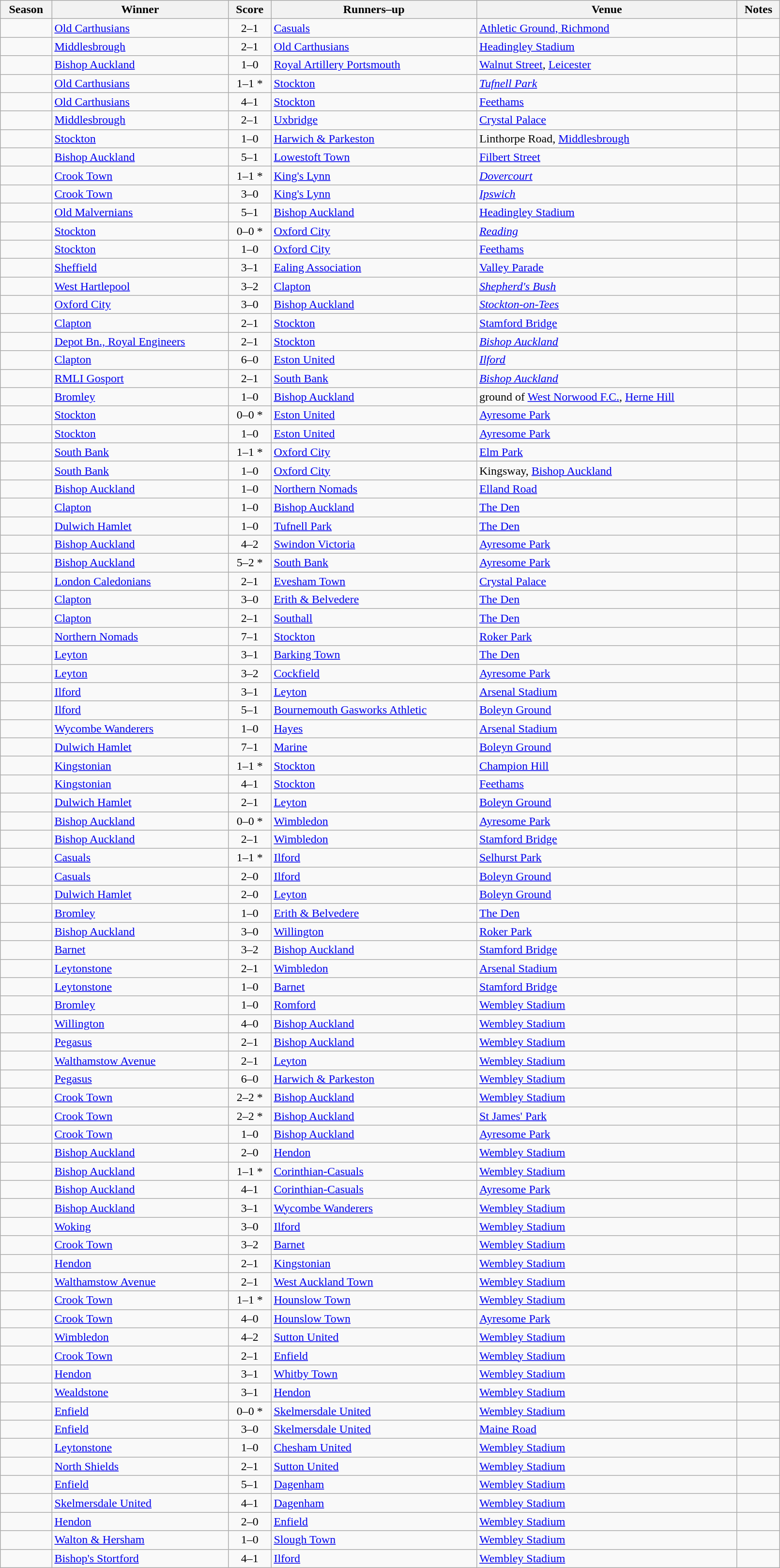<table class="sortable wikitable" width="85%">
<tr>
<th>Season</th>
<th>Winner</th>
<th>Score</th>
<th>Runners–up</th>
<th>Venue</th>
<th class="unsortable">Notes</th>
</tr>
<tr>
<td align=center></td>
<td><a href='#'>Old Carthusians</a></td>
<td align=center>2–1</td>
<td><a href='#'>Casuals</a></td>
<td><a href='#'>Athletic Ground, Richmond</a></td>
<td align=center></td>
</tr>
<tr>
<td align=center></td>
<td><a href='#'>Middlesbrough</a></td>
<td align=center>2–1</td>
<td><a href='#'>Old Carthusians</a></td>
<td><a href='#'>Headingley Stadium</a></td>
<td align=center></td>
</tr>
<tr>
<td align=center></td>
<td><a href='#'>Bishop Auckland</a></td>
<td align=center>1–0</td>
<td><a href='#'>Royal Artillery Portsmouth</a></td>
<td><a href='#'>Walnut Street</a>, <a href='#'>Leicester</a></td>
<td align=center></td>
</tr>
<tr>
<td align=center></td>
<td><a href='#'>Old Carthusians</a></td>
<td align=center>1–1 *</td>
<td><a href='#'>Stockton</a></td>
<td><em><a href='#'>Tufnell Park</a></em></td>
<td align=center></td>
</tr>
<tr>
<td align=center></td>
<td><a href='#'>Old Carthusians</a></td>
<td align=center>4–1</td>
<td><a href='#'>Stockton</a></td>
<td><a href='#'>Feethams</a></td>
<td align=center></td>
</tr>
<tr>
<td align=center></td>
<td><a href='#'>Middlesbrough</a></td>
<td align=center>2–1</td>
<td><a href='#'>Uxbridge</a></td>
<td><a href='#'>Crystal Palace</a></td>
<td align=center></td>
</tr>
<tr>
<td align=center></td>
<td><a href='#'>Stockton</a></td>
<td align=center>1–0</td>
<td><a href='#'>Harwich & Parkeston</a></td>
<td>Linthorpe Road, <a href='#'>Middlesbrough</a></td>
<td align=center></td>
</tr>
<tr>
<td align=center></td>
<td><a href='#'>Bishop Auckland</a></td>
<td align=center>5–1</td>
<td><a href='#'>Lowestoft Town</a></td>
<td><a href='#'>Filbert Street</a></td>
<td align=center></td>
</tr>
<tr>
<td align=center></td>
<td><a href='#'>Crook Town</a></td>
<td align=center>1–1 *</td>
<td><a href='#'>King's Lynn</a></td>
<td><em><a href='#'>Dovercourt</a> </em></td>
<td align=center></td>
</tr>
<tr>
<td align=center></td>
<td><a href='#'>Crook Town</a></td>
<td align=center>3–0</td>
<td><a href='#'>King's Lynn</a></td>
<td><em><a href='#'>Ipswich</a></em></td>
<td align=center></td>
</tr>
<tr>
<td align=center></td>
<td><a href='#'>Old Malvernians</a></td>
<td align=center>5–1</td>
<td><a href='#'>Bishop Auckland</a></td>
<td><a href='#'>Headingley Stadium</a></td>
<td align=center></td>
</tr>
<tr>
<td align=center></td>
<td><a href='#'>Stockton</a></td>
<td align=center>0–0 *</td>
<td><a href='#'>Oxford City</a></td>
<td><em><a href='#'>Reading</a></em></td>
<td align=center></td>
</tr>
<tr>
<td align=center></td>
<td><a href='#'>Stockton</a></td>
<td align=center>1–0</td>
<td><a href='#'>Oxford City</a></td>
<td><a href='#'>Feethams</a></td>
<td align=center></td>
</tr>
<tr>
<td align=center></td>
<td><a href='#'>Sheffield</a></td>
<td align=center>3–1</td>
<td><a href='#'>Ealing Association</a></td>
<td><a href='#'>Valley Parade</a></td>
<td align=center></td>
</tr>
<tr>
<td align=center></td>
<td><a href='#'>West Hartlepool</a></td>
<td align=center>3–2</td>
<td><a href='#'>Clapton</a></td>
<td><em><a href='#'>Shepherd's Bush</a></em></td>
<td align=center></td>
</tr>
<tr>
<td align=center></td>
<td><a href='#'>Oxford City</a></td>
<td align=center>3–0</td>
<td><a href='#'>Bishop Auckland</a></td>
<td><em><a href='#'>Stockton-on-Tees</a></em></td>
<td align=center></td>
</tr>
<tr>
<td align=center></td>
<td><a href='#'>Clapton</a></td>
<td align=center>2–1</td>
<td><a href='#'>Stockton</a></td>
<td><a href='#'>Stamford Bridge</a></td>
<td align=center></td>
</tr>
<tr>
<td align=center></td>
<td><a href='#'>Depot Bn., Royal Engineers</a></td>
<td align=center>2–1</td>
<td><a href='#'>Stockton</a></td>
<td><em><a href='#'>Bishop Auckland</a></em></td>
<td align=center></td>
</tr>
<tr>
<td align=center></td>
<td><a href='#'>Clapton</a></td>
<td align=center>6–0</td>
<td><a href='#'>Eston United</a></td>
<td><em><a href='#'>Ilford</a></em></td>
<td align=center></td>
</tr>
<tr>
<td align=center></td>
<td><a href='#'>RMLI Gosport</a></td>
<td align=center>2–1</td>
<td><a href='#'>South Bank</a></td>
<td><em><a href='#'>Bishop Auckland</a></em></td>
<td align=center></td>
</tr>
<tr>
<td align=center></td>
<td><a href='#'>Bromley</a></td>
<td align=center>1–0</td>
<td><a href='#'>Bishop Auckland</a></td>
<td>ground of <a href='#'>West Norwood F.C.</a>, <a href='#'>Herne Hill</a></td>
<td align=center></td>
</tr>
<tr>
<td align=center></td>
<td><a href='#'>Stockton</a></td>
<td align=center>0–0 *</td>
<td><a href='#'>Eston United</a></td>
<td><a href='#'>Ayresome Park</a></td>
<td align=center></td>
</tr>
<tr>
<td align=center></td>
<td><a href='#'>Stockton</a></td>
<td align=center>1–0</td>
<td><a href='#'>Eston United</a></td>
<td><a href='#'>Ayresome Park</a></td>
<td align=center></td>
</tr>
<tr>
<td align=center></td>
<td><a href='#'>South Bank</a></td>
<td align=center>1–1 *</td>
<td><a href='#'>Oxford City</a></td>
<td><a href='#'>Elm Park</a></td>
<td align=center></td>
</tr>
<tr>
<td align=center></td>
<td><a href='#'>South Bank</a></td>
<td align=center>1–0</td>
<td><a href='#'>Oxford City</a></td>
<td>Kingsway, <a href='#'>Bishop Auckland</a></td>
<td align=center></td>
</tr>
<tr>
<td align=center></td>
<td><a href='#'>Bishop Auckland</a></td>
<td align=center>1–0</td>
<td><a href='#'>Northern Nomads</a></td>
<td><a href='#'>Elland Road</a></td>
<td align=center></td>
</tr>
<tr>
<td align=center></td>
<td><a href='#'>Clapton</a></td>
<td align=center>1–0</td>
<td><a href='#'>Bishop Auckland</a></td>
<td><a href='#'>The Den</a></td>
<td align=center></td>
</tr>
<tr>
<td align=center></td>
<td><a href='#'>Dulwich Hamlet</a></td>
<td align=center>1–0</td>
<td><a href='#'>Tufnell Park</a></td>
<td><a href='#'>The Den</a></td>
<td align=center></td>
</tr>
<tr>
<td align=center></td>
<td><a href='#'>Bishop Auckland</a></td>
<td align=center>4–2</td>
<td><a href='#'>Swindon Victoria</a></td>
<td><a href='#'>Ayresome Park</a></td>
<td align=center></td>
</tr>
<tr>
<td align=center></td>
<td><a href='#'>Bishop Auckland</a></td>
<td align=center>5–2 *</td>
<td><a href='#'>South Bank</a></td>
<td><a href='#'>Ayresome Park</a></td>
<td align=center></td>
</tr>
<tr>
<td align=center></td>
<td><a href='#'>London Caledonians</a></td>
<td align=center>2–1</td>
<td><a href='#'>Evesham Town</a></td>
<td><a href='#'>Crystal Palace</a></td>
<td align=center></td>
</tr>
<tr>
<td align=center></td>
<td><a href='#'>Clapton</a></td>
<td align=center>3–0</td>
<td><a href='#'>Erith & Belvedere</a></td>
<td><a href='#'>The Den</a></td>
<td align=center></td>
</tr>
<tr>
<td align=center></td>
<td><a href='#'>Clapton</a></td>
<td align=center>2–1</td>
<td><a href='#'>Southall</a></td>
<td><a href='#'>The Den</a></td>
<td align=center></td>
</tr>
<tr>
<td align=center></td>
<td><a href='#'>Northern Nomads</a></td>
<td align=center>7–1</td>
<td><a href='#'>Stockton</a></td>
<td><a href='#'>Roker Park</a></td>
<td align=center></td>
</tr>
<tr>
<td align=center></td>
<td><a href='#'>Leyton</a></td>
<td align=center>3–1</td>
<td><a href='#'>Barking Town</a></td>
<td><a href='#'>The Den</a></td>
<td align=center></td>
</tr>
<tr>
<td align=center></td>
<td><a href='#'>Leyton</a></td>
<td align=center>3–2</td>
<td><a href='#'>Cockfield</a></td>
<td><a href='#'>Ayresome Park</a></td>
<td align=center></td>
</tr>
<tr>
<td align=center></td>
<td><a href='#'>Ilford</a></td>
<td align=center>3–1</td>
<td><a href='#'>Leyton</a></td>
<td><a href='#'>Arsenal Stadium</a></td>
<td align=center></td>
</tr>
<tr>
<td align=center></td>
<td><a href='#'>Ilford</a></td>
<td align=center>5–1</td>
<td><a href='#'>Bournemouth Gasworks Athletic</a></td>
<td><a href='#'>Boleyn Ground</a></td>
<td align=center></td>
</tr>
<tr>
<td align=center></td>
<td><a href='#'>Wycombe Wanderers</a></td>
<td align=center>1–0</td>
<td><a href='#'>Hayes</a></td>
<td><a href='#'>Arsenal Stadium</a></td>
<td align=center></td>
</tr>
<tr>
<td align=center></td>
<td><a href='#'>Dulwich Hamlet</a></td>
<td align=center>7–1</td>
<td><a href='#'>Marine</a></td>
<td><a href='#'>Boleyn Ground</a></td>
<td align=center></td>
</tr>
<tr>
<td align=center></td>
<td><a href='#'>Kingstonian</a></td>
<td align=center>1–1 *</td>
<td><a href='#'>Stockton</a></td>
<td><a href='#'>Champion Hill</a></td>
<td align=center></td>
</tr>
<tr>
<td align=center></td>
<td><a href='#'>Kingstonian</a></td>
<td align=center>4–1</td>
<td><a href='#'>Stockton</a></td>
<td><a href='#'>Feethams</a></td>
<td align=center></td>
</tr>
<tr>
<td align=center></td>
<td><a href='#'>Dulwich Hamlet</a></td>
<td align=center>2–1</td>
<td><a href='#'>Leyton</a></td>
<td><a href='#'>Boleyn Ground</a></td>
<td align=center></td>
</tr>
<tr>
<td align=center></td>
<td><a href='#'>Bishop Auckland</a></td>
<td align=center>0–0 *</td>
<td><a href='#'>Wimbledon</a></td>
<td><a href='#'>Ayresome Park</a></td>
<td align=center></td>
</tr>
<tr>
<td align=center></td>
<td><a href='#'>Bishop Auckland</a></td>
<td align=center>2–1</td>
<td><a href='#'>Wimbledon</a></td>
<td><a href='#'>Stamford Bridge</a></td>
<td align=center></td>
</tr>
<tr>
<td align=center></td>
<td><a href='#'>Casuals</a></td>
<td align=center>1–1 *</td>
<td><a href='#'>Ilford</a></td>
<td><a href='#'>Selhurst Park</a></td>
<td align=center></td>
</tr>
<tr>
<td align=center></td>
<td><a href='#'>Casuals</a></td>
<td align=center>2–0</td>
<td><a href='#'>Ilford</a></td>
<td><a href='#'>Boleyn Ground</a></td>
<td align=center></td>
</tr>
<tr>
<td align=center></td>
<td><a href='#'>Dulwich Hamlet</a></td>
<td align=center>2–0</td>
<td><a href='#'>Leyton</a></td>
<td><a href='#'>Boleyn Ground</a></td>
<td align=center></td>
</tr>
<tr>
<td align=center></td>
<td><a href='#'>Bromley</a></td>
<td align=center>1–0</td>
<td><a href='#'>Erith & Belvedere</a></td>
<td><a href='#'>The Den</a></td>
<td align=center></td>
</tr>
<tr>
<td align=center></td>
<td><a href='#'>Bishop Auckland</a></td>
<td align=center>3–0</td>
<td><a href='#'>Willington</a></td>
<td><a href='#'>Roker Park</a></td>
<td align=center></td>
</tr>
<tr>
<td align=center></td>
<td><a href='#'>Barnet</a></td>
<td align=center>3–2</td>
<td><a href='#'>Bishop Auckland</a></td>
<td><a href='#'>Stamford Bridge</a></td>
<td align=center></td>
</tr>
<tr>
<td align=center></td>
<td><a href='#'>Leytonstone</a></td>
<td align=center>2–1</td>
<td><a href='#'>Wimbledon</a></td>
<td><a href='#'>Arsenal Stadium</a></td>
<td align=center></td>
</tr>
<tr>
<td align=center></td>
<td><a href='#'>Leytonstone</a></td>
<td align=center>1–0</td>
<td><a href='#'>Barnet</a></td>
<td><a href='#'>Stamford Bridge</a></td>
<td align=center></td>
</tr>
<tr>
<td align=center></td>
<td><a href='#'>Bromley</a></td>
<td align=center>1–0</td>
<td><a href='#'>Romford</a></td>
<td><a href='#'>Wembley Stadium</a></td>
<td align=center></td>
</tr>
<tr>
<td align=center></td>
<td><a href='#'>Willington</a></td>
<td align=center>4–0</td>
<td><a href='#'>Bishop Auckland</a></td>
<td><a href='#'>Wembley Stadium</a></td>
<td align=center></td>
</tr>
<tr>
<td align=center></td>
<td><a href='#'>Pegasus</a></td>
<td align=center>2–1</td>
<td><a href='#'>Bishop Auckland</a></td>
<td><a href='#'>Wembley Stadium</a></td>
<td align=center></td>
</tr>
<tr>
<td align=center></td>
<td><a href='#'>Walthamstow Avenue</a></td>
<td align=center>2–1</td>
<td><a href='#'>Leyton</a></td>
<td><a href='#'>Wembley Stadium</a></td>
<td align=center></td>
</tr>
<tr>
<td align=center></td>
<td><a href='#'>Pegasus</a></td>
<td align=center>6–0</td>
<td><a href='#'>Harwich & Parkeston</a></td>
<td><a href='#'>Wembley Stadium</a></td>
<td align=center></td>
</tr>
<tr>
<td align=center></td>
<td><a href='#'>Crook Town</a></td>
<td align=center>2–2 *</td>
<td><a href='#'>Bishop Auckland</a></td>
<td><a href='#'>Wembley Stadium</a></td>
<td align=center></td>
</tr>
<tr>
<td align=center></td>
<td><a href='#'>Crook Town</a></td>
<td align=center>2–2 *</td>
<td><a href='#'>Bishop Auckland</a></td>
<td><a href='#'>St James' Park</a></td>
<td align=center></td>
</tr>
<tr>
<td align=center></td>
<td><a href='#'>Crook Town</a></td>
<td align=center>1–0</td>
<td><a href='#'>Bishop Auckland</a></td>
<td><a href='#'>Ayresome Park</a></td>
<td align=center></td>
</tr>
<tr>
<td align=center></td>
<td><a href='#'>Bishop Auckland</a></td>
<td align=center>2–0</td>
<td><a href='#'>Hendon</a></td>
<td><a href='#'>Wembley Stadium</a></td>
<td align=center></td>
</tr>
<tr>
<td align=center></td>
<td><a href='#'>Bishop Auckland</a></td>
<td align=center>1–1 *</td>
<td><a href='#'>Corinthian-Casuals</a></td>
<td><a href='#'>Wembley Stadium</a></td>
<td align=center></td>
</tr>
<tr>
<td align=center></td>
<td><a href='#'>Bishop Auckland</a></td>
<td align=center>4–1</td>
<td><a href='#'>Corinthian-Casuals</a></td>
<td><a href='#'>Ayresome Park</a></td>
<td align=center></td>
</tr>
<tr>
<td align=center></td>
<td><a href='#'>Bishop Auckland</a></td>
<td align=center>3–1</td>
<td><a href='#'>Wycombe Wanderers</a></td>
<td><a href='#'>Wembley Stadium</a></td>
<td align=center></td>
</tr>
<tr>
<td align=center></td>
<td><a href='#'>Woking</a></td>
<td align=center>3–0</td>
<td><a href='#'>Ilford</a></td>
<td><a href='#'>Wembley Stadium</a></td>
<td align=center></td>
</tr>
<tr>
<td align=center></td>
<td><a href='#'>Crook Town</a></td>
<td align=center>3–2</td>
<td><a href='#'>Barnet</a></td>
<td><a href='#'>Wembley Stadium</a></td>
<td align=center></td>
</tr>
<tr>
<td align=center></td>
<td><a href='#'>Hendon</a></td>
<td align=center>2–1</td>
<td><a href='#'>Kingstonian</a></td>
<td><a href='#'>Wembley Stadium</a></td>
<td align=center></td>
</tr>
<tr>
<td align=center></td>
<td><a href='#'>Walthamstow Avenue</a></td>
<td align=center>2–1</td>
<td><a href='#'>West Auckland Town</a></td>
<td><a href='#'>Wembley Stadium</a></td>
<td align=center></td>
</tr>
<tr>
<td align=center></td>
<td><a href='#'>Crook Town</a></td>
<td align=center>1–1 *</td>
<td><a href='#'>Hounslow Town</a></td>
<td><a href='#'>Wembley Stadium</a></td>
<td align=center></td>
</tr>
<tr>
<td align=center></td>
<td><a href='#'>Crook Town</a></td>
<td align=center>4–0</td>
<td><a href='#'>Hounslow Town</a></td>
<td><a href='#'>Ayresome Park</a></td>
<td align=center></td>
</tr>
<tr>
<td align=center></td>
<td><a href='#'>Wimbledon</a></td>
<td align=center>4–2</td>
<td><a href='#'>Sutton United</a></td>
<td><a href='#'>Wembley Stadium</a></td>
<td align=center></td>
</tr>
<tr>
<td align=center></td>
<td><a href='#'>Crook Town</a></td>
<td align=center>2–1</td>
<td><a href='#'>Enfield</a></td>
<td><a href='#'>Wembley Stadium</a></td>
<td align=center></td>
</tr>
<tr>
<td align=center></td>
<td><a href='#'>Hendon</a></td>
<td align=center>3–1</td>
<td><a href='#'>Whitby Town</a></td>
<td><a href='#'>Wembley Stadium</a></td>
<td align=center></td>
</tr>
<tr>
<td align=center></td>
<td><a href='#'>Wealdstone</a></td>
<td align=center>3–1</td>
<td><a href='#'>Hendon</a></td>
<td><a href='#'>Wembley Stadium</a></td>
<td align=center></td>
</tr>
<tr>
<td align=center></td>
<td><a href='#'>Enfield</a></td>
<td align=center>0–0 *</td>
<td><a href='#'>Skelmersdale United</a></td>
<td><a href='#'>Wembley Stadium</a></td>
<td align=center></td>
</tr>
<tr>
<td align=center></td>
<td><a href='#'>Enfield</a></td>
<td align=center>3–0</td>
<td><a href='#'>Skelmersdale United</a></td>
<td><a href='#'>Maine Road</a></td>
<td align=center></td>
</tr>
<tr>
<td align=center></td>
<td><a href='#'>Leytonstone</a></td>
<td align=center>1–0</td>
<td><a href='#'>Chesham United</a></td>
<td><a href='#'>Wembley Stadium</a></td>
<td align=center></td>
</tr>
<tr>
<td align=center></td>
<td><a href='#'>North Shields</a></td>
<td align=center>2–1</td>
<td><a href='#'>Sutton United</a></td>
<td><a href='#'>Wembley Stadium</a></td>
<td align=center></td>
</tr>
<tr>
<td align=center></td>
<td><a href='#'>Enfield</a></td>
<td align=center>5–1</td>
<td><a href='#'>Dagenham</a></td>
<td><a href='#'>Wembley Stadium</a></td>
<td align=center></td>
</tr>
<tr>
<td align=center></td>
<td><a href='#'>Skelmersdale United</a></td>
<td align=center>4–1</td>
<td><a href='#'>Dagenham</a></td>
<td><a href='#'>Wembley Stadium</a></td>
<td align=center></td>
</tr>
<tr>
<td align=center></td>
<td><a href='#'>Hendon</a></td>
<td align=center>2–0</td>
<td><a href='#'>Enfield</a></td>
<td><a href='#'>Wembley Stadium</a></td>
<td align=center></td>
</tr>
<tr>
<td align=center></td>
<td><a href='#'>Walton & Hersham</a></td>
<td align=center>1–0</td>
<td><a href='#'>Slough Town</a></td>
<td><a href='#'>Wembley Stadium</a></td>
<td align=center></td>
</tr>
<tr>
<td align=center></td>
<td><a href='#'>Bishop's Stortford</a></td>
<td align=center>4–1</td>
<td><a href='#'>Ilford</a></td>
<td><a href='#'>Wembley Stadium</a></td>
<td align=center></td>
</tr>
</table>
